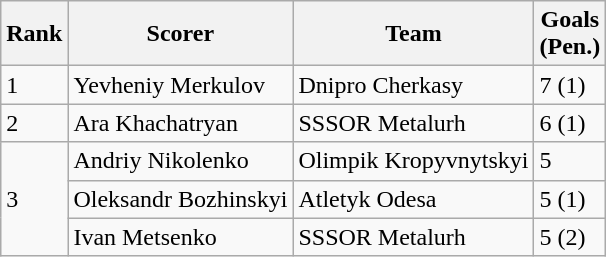<table class="wikitable">
<tr>
<th>Rank</th>
<th>Scorer</th>
<th>Team</th>
<th>Goals<br>(Pen.)</th>
</tr>
<tr>
<td>1</td>
<td>Yevheniy Merkulov</td>
<td>Dnipro Cherkasy</td>
<td>7 (1)</td>
</tr>
<tr>
<td>2</td>
<td>Ara Khachatryan</td>
<td>SSSOR Metalurh</td>
<td>6 (1)</td>
</tr>
<tr>
<td rowspan=3>3</td>
<td>Andriy Nikolenko</td>
<td>Olimpik Kropyvnytskyi</td>
<td>5</td>
</tr>
<tr>
<td>Oleksandr Bozhinskyi</td>
<td>Atletyk Odesa</td>
<td>5 (1)</td>
</tr>
<tr>
<td>Ivan Metsenko</td>
<td>SSSOR Metalurh</td>
<td>5 (2)</td>
</tr>
</table>
